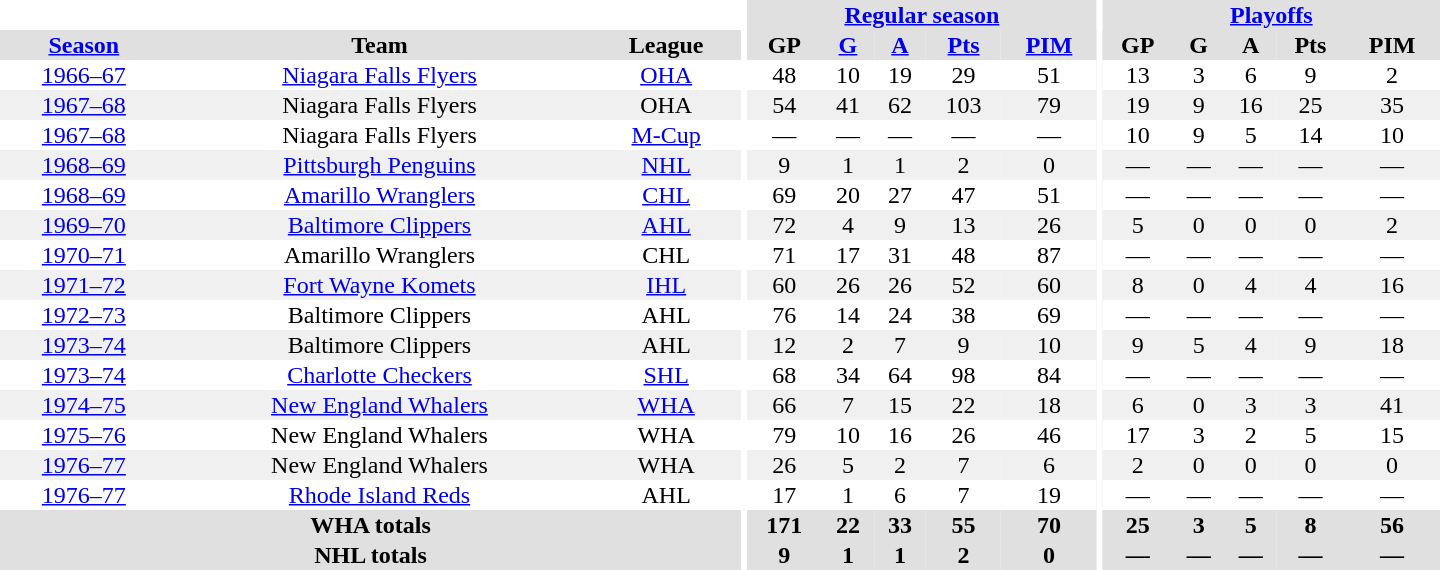<table border="0" cellpadding="1" cellspacing="0" style="text-align:center; width:60em">
<tr bgcolor="#e0e0e0">
<th colspan="3" bgcolor="#ffffff"></th>
<th rowspan="100" bgcolor="#ffffff"></th>
<th colspan="5"><a href='#'>Regular season</a></th>
<th rowspan="100" bgcolor="#ffffff"></th>
<th colspan="5"><a href='#'>Playoffs</a></th>
</tr>
<tr bgcolor="#e0e0e0">
<th><a href='#'>Season</a></th>
<th>Team</th>
<th>League</th>
<th>GP</th>
<th><a href='#'>G</a></th>
<th><a href='#'>A</a></th>
<th><a href='#'>Pts</a></th>
<th><a href='#'>PIM</a></th>
<th>GP</th>
<th>G</th>
<th>A</th>
<th>Pts</th>
<th>PIM</th>
</tr>
<tr>
<td><a href='#'>1966–67</a></td>
<td><a href='#'>Niagara Falls Flyers</a></td>
<td><a href='#'>OHA</a></td>
<td>48</td>
<td>10</td>
<td>19</td>
<td>29</td>
<td>51</td>
<td>13</td>
<td>3</td>
<td>6</td>
<td>9</td>
<td>2</td>
</tr>
<tr bgcolor="#f0f0f0">
<td><a href='#'>1967–68</a></td>
<td>Niagara Falls Flyers</td>
<td>OHA</td>
<td>54</td>
<td>41</td>
<td>62</td>
<td>103</td>
<td>79</td>
<td>19</td>
<td>9</td>
<td>16</td>
<td>25</td>
<td>35</td>
</tr>
<tr>
<td><a href='#'>1967–68</a></td>
<td>Niagara Falls Flyers</td>
<td><a href='#'>M-Cup</a></td>
<td>—</td>
<td>—</td>
<td>—</td>
<td>—</td>
<td>—</td>
<td>10</td>
<td>9</td>
<td>5</td>
<td>14</td>
<td>10</td>
</tr>
<tr bgcolor="#f0f0f0">
<td><a href='#'>1968–69</a></td>
<td><a href='#'>Pittsburgh Penguins</a></td>
<td><a href='#'>NHL</a></td>
<td>9</td>
<td>1</td>
<td>1</td>
<td>2</td>
<td>0</td>
<td>—</td>
<td>—</td>
<td>—</td>
<td>—</td>
<td>—</td>
</tr>
<tr>
<td><a href='#'>1968–69</a></td>
<td><a href='#'>Amarillo Wranglers</a></td>
<td><a href='#'>CHL</a></td>
<td>69</td>
<td>20</td>
<td>27</td>
<td>47</td>
<td>51</td>
<td>—</td>
<td>—</td>
<td>—</td>
<td>—</td>
<td>—</td>
</tr>
<tr bgcolor="#f0f0f0">
<td><a href='#'>1969–70</a></td>
<td><a href='#'>Baltimore Clippers</a></td>
<td><a href='#'>AHL</a></td>
<td>72</td>
<td>4</td>
<td>9</td>
<td>13</td>
<td>26</td>
<td>5</td>
<td>0</td>
<td>0</td>
<td>0</td>
<td>2</td>
</tr>
<tr>
<td><a href='#'>1970–71</a></td>
<td>Amarillo Wranglers</td>
<td>CHL</td>
<td>71</td>
<td>17</td>
<td>31</td>
<td>48</td>
<td>87</td>
<td>—</td>
<td>—</td>
<td>—</td>
<td>—</td>
<td>—</td>
</tr>
<tr bgcolor="#f0f0f0">
<td><a href='#'>1971–72</a></td>
<td><a href='#'>Fort Wayne Komets</a></td>
<td><a href='#'>IHL</a></td>
<td>60</td>
<td>26</td>
<td>26</td>
<td>52</td>
<td>60</td>
<td>8</td>
<td>0</td>
<td>4</td>
<td>4</td>
<td>16</td>
</tr>
<tr>
<td><a href='#'>1972–73</a></td>
<td>Baltimore Clippers</td>
<td>AHL</td>
<td>76</td>
<td>14</td>
<td>24</td>
<td>38</td>
<td>69</td>
<td>—</td>
<td>—</td>
<td>—</td>
<td>—</td>
<td>—</td>
</tr>
<tr bgcolor="#f0f0f0">
<td><a href='#'>1973–74</a></td>
<td>Baltimore Clippers</td>
<td>AHL</td>
<td>12</td>
<td>2</td>
<td>7</td>
<td>9</td>
<td>10</td>
<td>9</td>
<td>5</td>
<td>4</td>
<td>9</td>
<td>18</td>
</tr>
<tr>
<td><a href='#'>1973–74</a></td>
<td><a href='#'>Charlotte Checkers</a></td>
<td><a href='#'>SHL</a></td>
<td>68</td>
<td>34</td>
<td>64</td>
<td>98</td>
<td>84</td>
<td>—</td>
<td>—</td>
<td>—</td>
<td>—</td>
<td>—</td>
</tr>
<tr bgcolor="#f0f0f0">
<td><a href='#'>1974–75</a></td>
<td><a href='#'>New England Whalers</a></td>
<td><a href='#'>WHA</a></td>
<td>66</td>
<td>7</td>
<td>15</td>
<td>22</td>
<td>18</td>
<td>6</td>
<td>0</td>
<td>3</td>
<td>3</td>
<td>41</td>
</tr>
<tr>
<td><a href='#'>1975–76</a></td>
<td>New England Whalers</td>
<td>WHA</td>
<td>79</td>
<td>10</td>
<td>16</td>
<td>26</td>
<td>46</td>
<td>17</td>
<td>3</td>
<td>2</td>
<td>5</td>
<td>15</td>
</tr>
<tr bgcolor="#f0f0f0">
<td><a href='#'>1976–77</a></td>
<td>New England Whalers</td>
<td>WHA</td>
<td>26</td>
<td>5</td>
<td>2</td>
<td>7</td>
<td>6</td>
<td>2</td>
<td>0</td>
<td>0</td>
<td>0</td>
<td>0</td>
</tr>
<tr>
<td><a href='#'>1976–77</a></td>
<td><a href='#'>Rhode Island Reds</a></td>
<td>AHL</td>
<td>17</td>
<td>1</td>
<td>6</td>
<td>7</td>
<td>19</td>
<td>—</td>
<td>—</td>
<td>—</td>
<td>—</td>
<td>—</td>
</tr>
<tr bgcolor="#e0e0e0">
<th colspan="3">WHA totals</th>
<th>171</th>
<th>22</th>
<th>33</th>
<th>55</th>
<th>70</th>
<th>25</th>
<th>3</th>
<th>5</th>
<th>8</th>
<th>56</th>
</tr>
<tr bgcolor="#e0e0e0">
<th colspan="3">NHL totals</th>
<th>9</th>
<th>1</th>
<th>1</th>
<th>2</th>
<th>0</th>
<th>—</th>
<th>—</th>
<th>—</th>
<th>—</th>
<th>—</th>
</tr>
</table>
